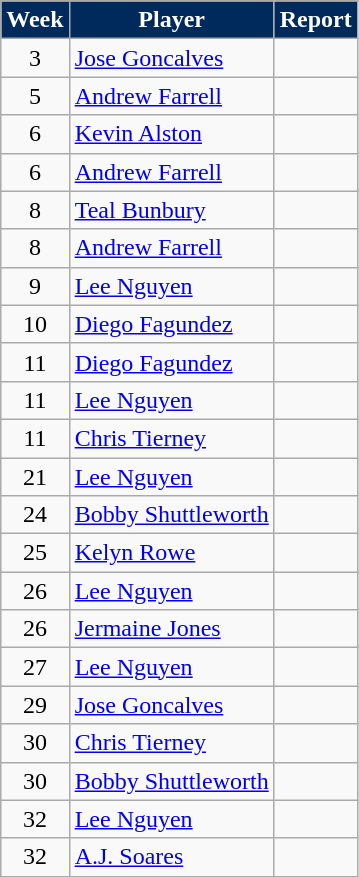<table class=wikitable>
<tr>
<th style="background:#002A5C; color:white; text-align:center;">Week</th>
<th style="background:#002A5C; color:white; text-align:center;">Player</th>
<th style="background:#002A5C; color:white; text-align:center;">Report</th>
</tr>
<tr>
<td style="text-align:center;">3</td>
<td> <a href='#'>Jose Goncalves</a></td>
<td style="text-align:center;"></td>
</tr>
<tr>
<td style="text-align:center;">5</td>
<td> <a href='#'>Andrew Farrell</a></td>
<td style="text-align:center;"></td>
</tr>
<tr>
<td style="text-align:center;">6</td>
<td> <a href='#'>Kevin Alston</a></td>
<td style="text-align:center;"></td>
</tr>
<tr>
<td style="text-align:center;">6</td>
<td> <a href='#'>Andrew Farrell</a></td>
<td style="text-align:center;"></td>
</tr>
<tr>
<td style="text-align:center;">8</td>
<td> <a href='#'>Teal Bunbury</a></td>
<td style="text-align:center;"></td>
</tr>
<tr>
<td style="text-align:center;">8</td>
<td> <a href='#'>Andrew Farrell</a></td>
<td style="text-align:center;"></td>
</tr>
<tr>
<td style="text-align:center;">9</td>
<td> <a href='#'>Lee Nguyen</a></td>
<td style="text-align:center;"></td>
</tr>
<tr>
<td style="text-align:center;">10</td>
<td> <a href='#'>Diego Fagundez</a></td>
<td style="text-align:center;"></td>
</tr>
<tr>
<td style="text-align:center;">11</td>
<td> <a href='#'>Diego Fagundez</a></td>
<td style="text-align:center;"></td>
</tr>
<tr>
<td style="text-align:center;">11</td>
<td> <a href='#'>Lee Nguyen</a></td>
<td style="text-align:center;"></td>
</tr>
<tr>
<td style="text-align:center;">11</td>
<td> <a href='#'>Chris Tierney</a></td>
<td style="text-align:center;"></td>
</tr>
<tr>
<td style="text-align:center;">21</td>
<td> <a href='#'>Lee Nguyen</a></td>
<td style="text-align:center;"></td>
</tr>
<tr>
<td style="text-align:center;">24</td>
<td> <a href='#'>Bobby Shuttleworth</a></td>
<td style="text-align:center;"></td>
</tr>
<tr>
<td style="text-align:center;">25</td>
<td> <a href='#'>Kelyn Rowe</a></td>
<td style="text-align:center;"></td>
</tr>
<tr>
<td style="text-align:center;">26</td>
<td> <a href='#'>Lee Nguyen</a></td>
<td style="text-align:center;"></td>
</tr>
<tr>
<td style="text-align:center;">26</td>
<td> <a href='#'>Jermaine Jones</a></td>
<td style="text-align:center;"></td>
</tr>
<tr>
<td style="text-align:center;">27</td>
<td> <a href='#'>Lee Nguyen</a></td>
<td style="text-align:center;"></td>
</tr>
<tr>
<td style="text-align:center;">29</td>
<td> <a href='#'>Jose Goncalves</a></td>
<td style="text-align:center;"></td>
</tr>
<tr>
<td style="text-align:center;">30</td>
<td> <a href='#'>Chris Tierney</a></td>
<td style="text-align:center;"></td>
</tr>
<tr>
<td style="text-align:center;">30</td>
<td> <a href='#'>Bobby Shuttleworth</a></td>
<td style="text-align:center;"></td>
</tr>
<tr>
<td style="text-align:center;">32</td>
<td> <a href='#'>Lee Nguyen</a></td>
<td style="text-align:center;"></td>
</tr>
<tr>
<td style="text-align:center;">32</td>
<td> <a href='#'>A.J. Soares</a></td>
<td style="text-align:center;"></td>
</tr>
</table>
